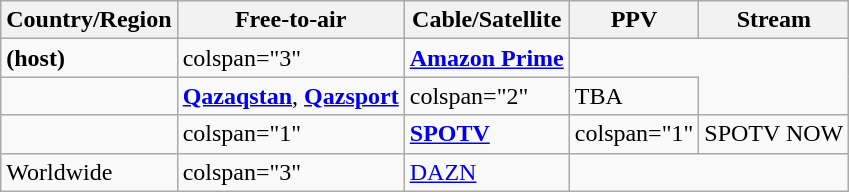<table class="wikitable">
<tr>
<th>Country/Region</th>
<th>Free-to-air</th>
<th>Cable/Satellite</th>
<th>PPV</th>
<th>Stream</th>
</tr>
<tr>
<td><strong> (host)</strong></td>
<td>colspan="3" </td>
<td><strong><a href='#'>Amazon Prime</a></strong></td>
</tr>
<tr>
<td><strong></strong></td>
<td><strong><a href='#'>Qazaqstan</a></strong>, <strong><a href='#'>Qazsport</a></strong></td>
<td>colspan="2" </td>
<td>TBA</td>
</tr>
<tr>
<td><strong></strong></td>
<td>colspan="1" </td>
<td><strong><a href='#'>SPOTV</a></strong></td>
<td>colspan="1" </td>
<td>SPOTV NOW</td>
</tr>
<tr>
<td>Worldwide</td>
<td>colspan="3" </td>
<td><a href='#'>DAZN</a></td>
</tr>
</table>
